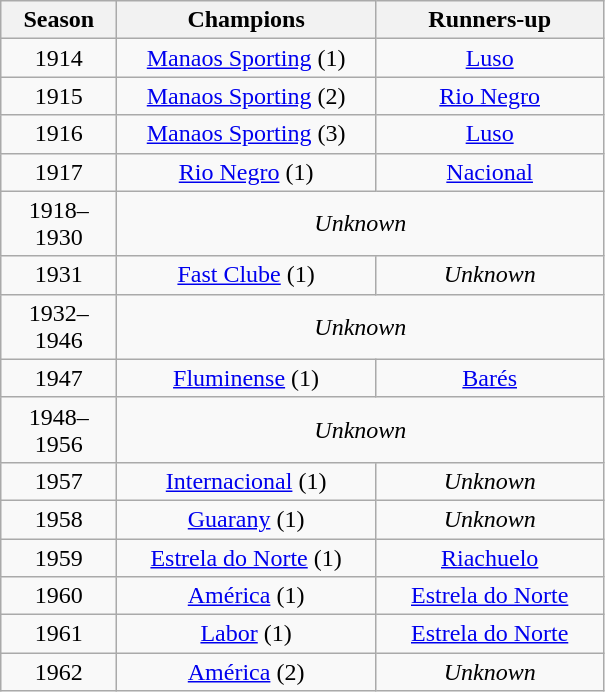<table class="wikitable" style="text-align:center; margin-left:1em;">
<tr>
<th style="width:70px">Season</th>
<th style="width:165px">Champions</th>
<th style="width:145px">Runners-up</th>
</tr>
<tr>
<td>1914</td>
<td><a href='#'>Manaos Sporting</a> (1)</td>
<td><a href='#'>Luso</a></td>
</tr>
<tr !bgcolor=#ff0|align="center">
<td>1915</td>
<td><a href='#'>Manaos Sporting</a> (2)</td>
<td><a href='#'>Rio Negro</a></td>
</tr>
<tr !bgcolor=#ff0|align="center">
<td>1916</td>
<td><a href='#'>Manaos Sporting</a> (3)</td>
<td><a href='#'>Luso</a></td>
</tr>
<tr !bgcolor=#ff0|align="center">
<td>1917</td>
<td><a href='#'>Rio Negro</a> (1)</td>
<td><a href='#'>Nacional</a></td>
</tr>
<tr !bgcolor="#ff0" |align="center">
<td>1918–1930</td>
<td colspan="2"><em>Unknown</em></td>
</tr>
<tr !bgcolor=#ff0|align="center">
<td>1931</td>
<td><a href='#'>Fast Clube</a> (1)</td>
<td><em>Unknown</em></td>
</tr>
<tr !bgcolor=#ff0|align="center">
<td>1932–1946</td>
<td colspan="2"><em>Unknown</em></td>
</tr>
<tr !bgcolor=#ff0|align="center">
<td>1947</td>
<td><a href='#'>Fluminense</a> (1)</td>
<td><a href='#'>Barés</a></td>
</tr>
<tr !bgcolor=#ff0|align="center">
<td>1948–1956</td>
<td colspan="2"><em>Unknown</em></td>
</tr>
<tr !bgcolor=#ff0|align="center">
<td>1957</td>
<td><a href='#'>Internacional</a> (1)</td>
<td><em>Unknown</em></td>
</tr>
<tr !bgcolor=#ff0|align="center">
<td>1958</td>
<td><a href='#'>Guarany</a> (1)</td>
<td><em>Unknown</em></td>
</tr>
<tr !bgcolor=#ff0|align="center">
<td>1959</td>
<td><a href='#'>Estrela do Norte</a> (1)</td>
<td><a href='#'>Riachuelo</a></td>
</tr>
<tr !bgcolor=#ff0|align="center">
<td>1960</td>
<td><a href='#'>América</a> (1)</td>
<td><a href='#'>Estrela do Norte</a></td>
</tr>
<tr !bgcolor=#ff0|align="center">
<td>1961</td>
<td><a href='#'>Labor</a> (1)</td>
<td><a href='#'>Estrela do Norte</a></td>
</tr>
<tr !bgcolor=#ff0|align="center">
<td>1962</td>
<td><a href='#'>América</a> (2)</td>
<td><em>Unknown</em></td>
</tr>
</table>
